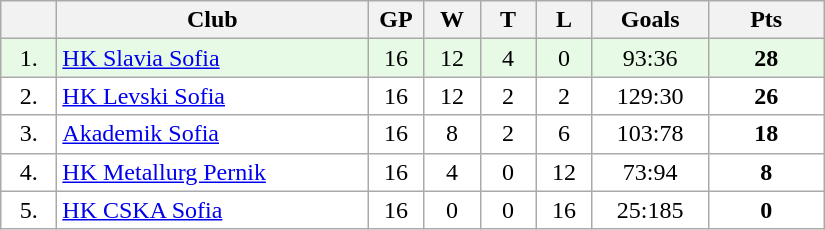<table class="wikitable">
<tr>
<th width="30"></th>
<th width="200">Club</th>
<th width="30">GP</th>
<th width="30">W</th>
<th width="30">T</th>
<th width="30">L</th>
<th width="70">Goals</th>
<th width="70">Pts</th>
</tr>
<tr bgcolor="#e6fae6" align="center">
<td>1.</td>
<td align="left"><a href='#'>HK Slavia Sofia</a></td>
<td>16</td>
<td>12</td>
<td>4</td>
<td>0</td>
<td>93:36</td>
<td><strong>28</strong></td>
</tr>
<tr bgcolor="#FFFFFF" align="center">
<td>2.</td>
<td align="left"><a href='#'>HK Levski Sofia</a></td>
<td>16</td>
<td>12</td>
<td>2</td>
<td>2</td>
<td>129:30</td>
<td><strong>26</strong></td>
</tr>
<tr bgcolor="#FFFFFF" align="center">
<td>3.</td>
<td align="left"><a href='#'>Akademik Sofia</a></td>
<td>16</td>
<td>8</td>
<td>2</td>
<td>6</td>
<td>103:78</td>
<td><strong>18</strong></td>
</tr>
<tr bgcolor="#FFFFFF" align="center">
<td>4.</td>
<td align="left"><a href='#'>HK Metallurg Pernik</a></td>
<td>16</td>
<td>4</td>
<td>0</td>
<td>12</td>
<td>73:94</td>
<td><strong>8</strong></td>
</tr>
<tr bgcolor="#FFFFFF" align="center">
<td>5.</td>
<td align="left"><a href='#'>HK CSKA Sofia</a></td>
<td>16</td>
<td>0</td>
<td>0</td>
<td>16</td>
<td>25:185</td>
<td><strong>0</strong></td>
</tr>
</table>
